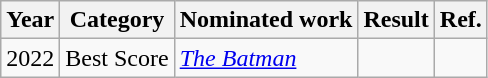<table class="wikitable">
<tr>
<th>Year</th>
<th>Category</th>
<th>Nominated work</th>
<th>Result</th>
<th>Ref.</th>
</tr>
<tr>
<td>2022</td>
<td>Best Score</td>
<td><em><a href='#'>The Batman</a></em></td>
<td></td>
<td align="center"></td>
</tr>
</table>
